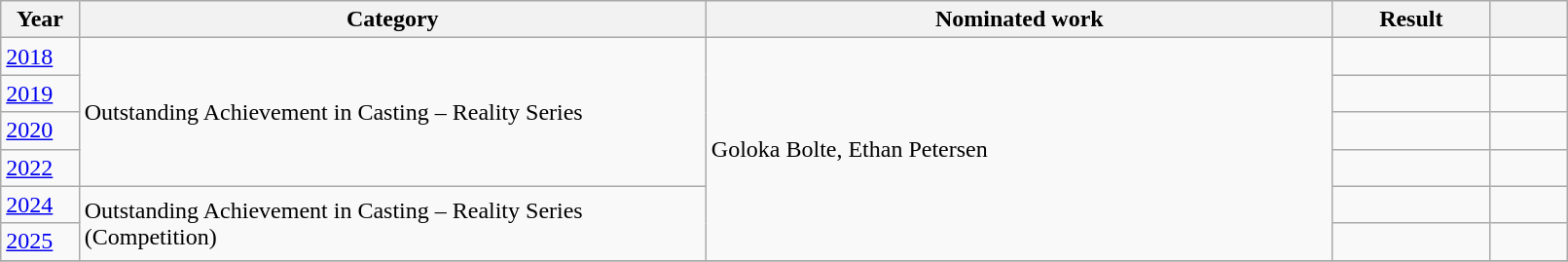<table class="wikitable" style="width:85%;">
<tr>
<th width=5%>Year</th>
<th style="width:40%;">Category</th>
<th style="width:40%;">Nominated work</th>
<th style="width:10%;">Result</th>
<th width=5%></th>
</tr>
<tr>
<td><a href='#'>2018</a></td>
<td rowspan="4">Outstanding Achievement in Casting – Reality Series</td>
<td rowspan="6">Goloka Bolte, Ethan Petersen</td>
<td></td>
<td align="center"></td>
</tr>
<tr>
<td><a href='#'>2019</a></td>
<td></td>
<td align="center"></td>
</tr>
<tr>
<td><a href='#'>2020</a></td>
<td></td>
<td align="center"></td>
</tr>
<tr>
<td><a href='#'>2022</a></td>
<td></td>
<td align="center"></td>
</tr>
<tr>
<td><a href='#'>2024</a></td>
<td rowspan="2">Outstanding Achievement in Casting – Reality Series (Competition)</td>
<td></td>
<td align="center"></td>
</tr>
<tr>
<td><a href='#'>2025</a></td>
<td></td>
<td align="center"></td>
</tr>
<tr>
</tr>
</table>
